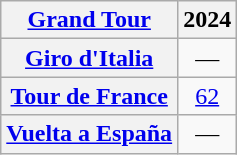<table class="wikitable plainrowheaders">
<tr>
<th scope="col"><a href='#'>Grand Tour</a></th>
<th scope="col">2024</th>
</tr>
<tr style="text-align:center;">
<th scope="row"> <a href='#'>Giro d'Italia</a></th>
<td>—</td>
</tr>
<tr style="text-align:center;">
<th scope="row"> <a href='#'>Tour de France</a></th>
<td><a href='#'>62</a></td>
</tr>
<tr style="text-align:center;">
<th scope="row"> <a href='#'>Vuelta a España</a></th>
<td>—</td>
</tr>
</table>
